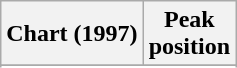<table class="wikitable sortable plainrowheaders" style="text-align:center">
<tr>
<th scope="col">Chart (1997)</th>
<th scope="col">Peak<br>position</th>
</tr>
<tr>
</tr>
<tr>
</tr>
</table>
